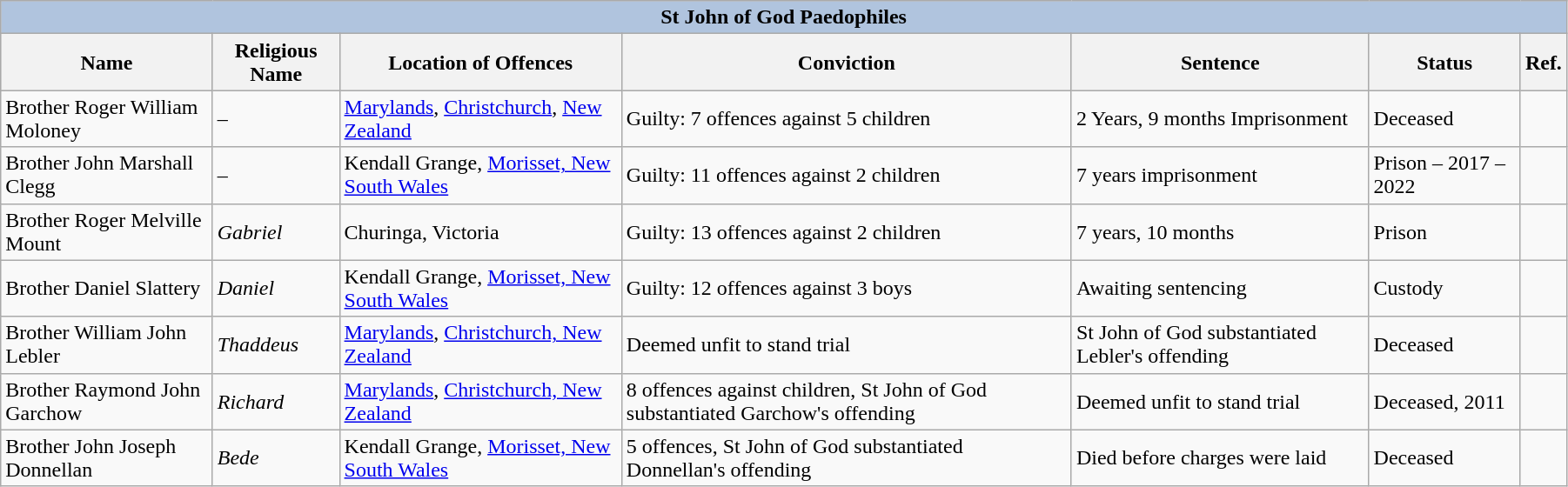<table class="wikitable" style="width:95%;">
<tr style="background:#ccc; text-align:center;">
<th colspan="7" style="background: LightSteelBlue;">St John of God Paedophiles</th>
</tr>
<tr style="background:#ccc; text-align:center;">
<th>Name</th>
<th>Religious Name</th>
<th>Location of Offences</th>
<th>Conviction</th>
<th>Sentence</th>
<th>Status</th>
<th>Ref.</th>
</tr>
<tr>
<td>Brother Roger William Moloney</td>
<td>–</td>
<td><a href='#'>Marylands</a>, <a href='#'>Christchurch</a>, <a href='#'>New Zealand</a></td>
<td>Guilty: 7 offences against 5 children</td>
<td>2 Years, 9 months Imprisonment</td>
<td>Deceased</td>
<td></td>
</tr>
<tr>
<td>Brother John Marshall Clegg</td>
<td>–</td>
<td>Kendall Grange, <a href='#'>Morisset, New South Wales</a></td>
<td>Guilty: 11 offences against 2 children</td>
<td>7 years imprisonment</td>
<td>Prison – 2017 – 2022</td>
<td></td>
</tr>
<tr>
<td>Brother Roger Melville Mount</td>
<td><em>Gabriel</em></td>
<td>Churinga, Victoria</td>
<td>Guilty: 13 offences against 2 children</td>
<td>7 years, 10 months</td>
<td>Prison</td>
<td></td>
</tr>
<tr>
<td>Brother Daniel Slattery</td>
<td><em>Daniel</em></td>
<td>Kendall Grange, <a href='#'>Morisset, New South Wales</a></td>
<td>Guilty: 12 offences against 3 boys</td>
<td>Awaiting sentencing</td>
<td>Custody</td>
<td></td>
</tr>
<tr>
<td>Brother William John Lebler</td>
<td><em>Thaddeus</em></td>
<td><a href='#'>Marylands</a>, <a href='#'>Christchurch, New Zealand</a></td>
<td>Deemed unfit to stand trial</td>
<td>St John of God substantiated Lebler's offending</td>
<td>Deceased</td>
<td></td>
</tr>
<tr>
<td>Brother Raymond John Garchow</td>
<td><em>Richard</em></td>
<td><a href='#'>Marylands</a>, <a href='#'>Christchurch, New Zealand</a></td>
<td>8 offences against children, St John of God substantiated Garchow's offending</td>
<td>Deemed unfit to stand trial</td>
<td>Deceased, 2011</td>
<td></td>
</tr>
<tr>
<td>Brother John Joseph Donnellan</td>
<td><em>Bede</em></td>
<td>Kendall Grange, <a href='#'>Morisset, New South Wales</a></td>
<td>5 offences, St John of God substantiated Donnellan's offending</td>
<td>Died before charges were laid</td>
<td>Deceased</td>
<td></td>
</tr>
</table>
